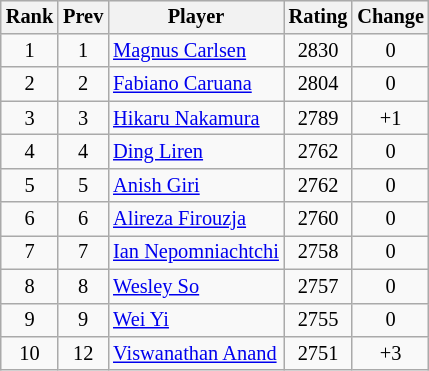<table class="wikitable" style="text-align:center; font-size:85%; margin-left: 1em; float: right;">
<tr>
<th>Rank</th>
<th>Prev</th>
<th>Player</th>
<th>Rating</th>
<th>Change</th>
</tr>
<tr>
<td>1</td>
<td>1</td>
<td align="left"> <a href='#'>Magnus Carlsen</a></td>
<td>2830</td>
<td>0</td>
</tr>
<tr>
<td>2</td>
<td>2</td>
<td align="left"> <a href='#'>Fabiano Caruana</a></td>
<td>2804</td>
<td>0</td>
</tr>
<tr>
<td>3</td>
<td>3</td>
<td align="left"> <a href='#'>Hikaru Nakamura</a></td>
<td>2789</td>
<td>+1</td>
</tr>
<tr>
<td>4</td>
<td>4</td>
<td align="left"> <a href='#'>Ding Liren</a></td>
<td>2762</td>
<td>0</td>
</tr>
<tr>
<td>5</td>
<td>5</td>
<td align="left"> <a href='#'>Anish Giri</a></td>
<td>2762</td>
<td>0</td>
</tr>
<tr>
<td>6</td>
<td>6</td>
<td align="left"> <a href='#'>Alireza Firouzja</a></td>
<td>2760</td>
<td>0</td>
</tr>
<tr>
<td>7</td>
<td>7</td>
<td align="left"> <a href='#'>Ian Nepomniachtchi</a></td>
<td>2758</td>
<td>0</td>
</tr>
<tr>
<td>8</td>
<td>8</td>
<td align="left"> <a href='#'>Wesley So</a></td>
<td>2757</td>
<td>0</td>
</tr>
<tr>
<td>9</td>
<td>9</td>
<td align="left"> <a href='#'>Wei Yi</a></td>
<td>2755</td>
<td>0</td>
</tr>
<tr>
<td>10</td>
<td>12</td>
<td align="left"> <a href='#'>Viswanathan Anand</a></td>
<td>2751</td>
<td>+3</td>
</tr>
</table>
